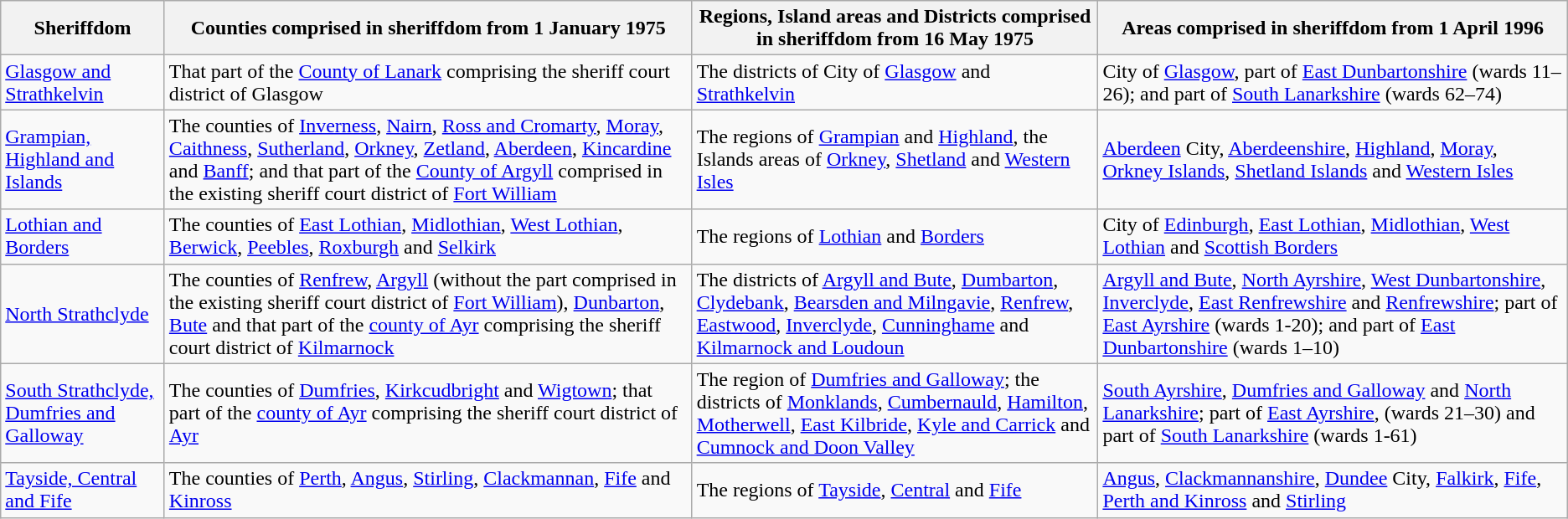<table class="wikitable">
<tr>
<th>Sheriffdom</th>
<th>Counties comprised in sheriffdom from 1 January 1975</th>
<th>Regions, Island areas and Districts comprised in sheriffdom from 16 May 1975</th>
<th>Areas comprised in sheriffdom from 1 April 1996</th>
</tr>
<tr>
<td><a href='#'>Glasgow and Strathkelvin</a></td>
<td>That part of the <a href='#'>County of Lanark</a> comprising the sheriff court district of Glasgow</td>
<td>The districts of City of <a href='#'>Glasgow</a> and <a href='#'>Strathkelvin</a></td>
<td>City of <a href='#'>Glasgow</a>, part of <a href='#'>East Dunbartonshire</a> (wards 11–26); and part of <a href='#'>South Lanarkshire</a> (wards 62–74)</td>
</tr>
<tr>
<td><a href='#'>Grampian, Highland and Islands</a></td>
<td>The counties of <a href='#'>Inverness</a>, <a href='#'>Nairn</a>, <a href='#'>Ross and Cromarty</a>, <a href='#'>Moray</a>, <a href='#'>Caithness</a>, <a href='#'>Sutherland</a>, <a href='#'>Orkney</a>, <a href='#'>Zetland</a>, <a href='#'>Aberdeen</a>, <a href='#'>Kincardine</a> and <a href='#'>Banff</a>; and that part of the <a href='#'>County of Argyll</a> comprised in the existing sheriff court district of <a href='#'>Fort William</a></td>
<td>The regions of <a href='#'>Grampian</a> and <a href='#'>Highland</a>, the Islands areas of <a href='#'>Orkney</a>, <a href='#'>Shetland</a> and <a href='#'>Western Isles</a></td>
<td><a href='#'>Aberdeen</a> City, <a href='#'>Aberdeenshire</a>, <a href='#'>Highland</a>, <a href='#'>Moray</a>, <a href='#'>Orkney Islands</a>, <a href='#'>Shetland Islands</a> and <a href='#'>Western Isles</a></td>
</tr>
<tr>
<td><a href='#'>Lothian and Borders</a></td>
<td>The counties of <a href='#'>East Lothian</a>, <a href='#'>Midlothian</a>, <a href='#'>West Lothian</a>, <a href='#'>Berwick</a>, <a href='#'>Peebles</a>, <a href='#'>Roxburgh</a> and <a href='#'>Selkirk</a></td>
<td>The regions of <a href='#'>Lothian</a> and <a href='#'>Borders</a></td>
<td>City of <a href='#'>Edinburgh</a>, <a href='#'>East Lothian</a>, <a href='#'>Midlothian</a>, <a href='#'>West Lothian</a> and <a href='#'>Scottish Borders</a></td>
</tr>
<tr>
<td><a href='#'>North Strathclyde</a></td>
<td>The counties of <a href='#'>Renfrew</a>, <a href='#'>Argyll</a> (without the part comprised in the existing sheriff court district of <a href='#'>Fort William</a>), <a href='#'>Dunbarton</a>, <a href='#'>Bute</a> and that part of the <a href='#'>county of Ayr</a> comprising the sheriff court district of <a href='#'>Kilmarnock</a></td>
<td>The districts of <a href='#'>Argyll and Bute</a>, <a href='#'>Dumbarton</a>, <a href='#'>Clydebank</a>, <a href='#'>Bearsden and Milngavie</a>, <a href='#'>Renfrew</a>, <a href='#'>Eastwood</a>, <a href='#'>Inverclyde</a>, <a href='#'>Cunninghame</a> and <a href='#'>Kilmarnock and Loudoun</a></td>
<td><a href='#'>Argyll and Bute</a>, <a href='#'>North Ayrshire</a>, <a href='#'>West Dunbartonshire</a>, <a href='#'>Inverclyde</a>, <a href='#'>East Renfrewshire</a> and <a href='#'>Renfrewshire</a>; part of <a href='#'>East Ayrshire</a> (wards 1-20); and part of <a href='#'>East Dunbartonshire</a> (wards 1–10)</td>
</tr>
<tr>
<td><a href='#'>South Strathclyde, Dumfries and Galloway</a></td>
<td>The counties of <a href='#'>Dumfries</a>, <a href='#'>Kirkcudbright</a> and <a href='#'>Wigtown</a>; that part of the <a href='#'>county of Ayr</a> comprising the sheriff court district of <a href='#'>Ayr</a></td>
<td>The region of <a href='#'>Dumfries and Galloway</a>; the districts of <a href='#'>Monklands</a>, <a href='#'>Cumbernauld</a>, <a href='#'>Hamilton</a>, <a href='#'>Motherwell</a>, <a href='#'>East Kilbride</a>, <a href='#'>Kyle and Carrick</a> and <a href='#'>Cumnock and Doon Valley</a></td>
<td><a href='#'>South Ayrshire</a>, <a href='#'>Dumfries and Galloway</a> and <a href='#'>North Lanarkshire</a>; part of <a href='#'>East Ayrshire</a>, (wards 21–30) and part of <a href='#'>South Lanarkshire</a> (wards 1-61)</td>
</tr>
<tr>
<td><a href='#'>Tayside, Central and Fife</a></td>
<td>The counties of <a href='#'>Perth</a>, <a href='#'>Angus</a>, <a href='#'>Stirling</a>, <a href='#'>Clackmannan</a>, <a href='#'>Fife</a> and <a href='#'>Kinross</a></td>
<td>The regions of <a href='#'>Tayside</a>, <a href='#'>Central</a> and <a href='#'>Fife</a></td>
<td><a href='#'>Angus</a>, <a href='#'>Clackmannanshire</a>, <a href='#'>Dundee</a> City, <a href='#'>Falkirk</a>, <a href='#'>Fife</a>, <a href='#'>Perth and Kinross</a> and <a href='#'>Stirling</a></td>
</tr>
</table>
